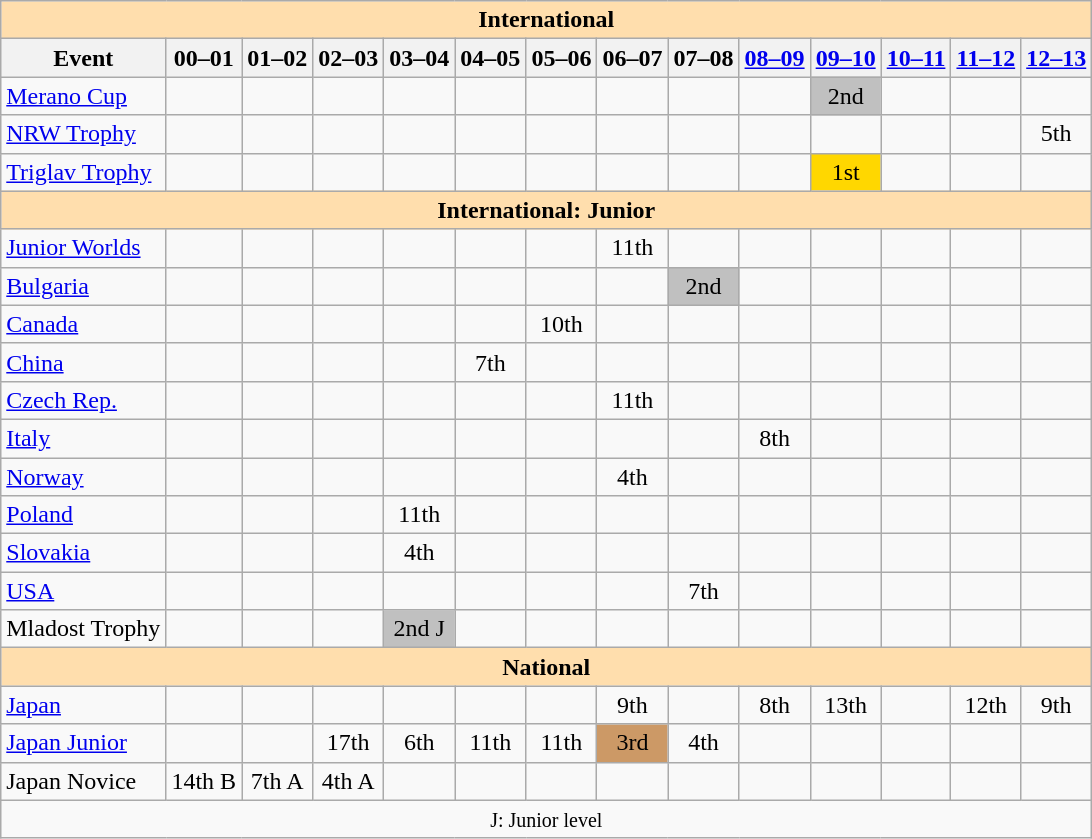<table class="wikitable" style="text-align:center">
<tr>
<th colspan="14" style="background-color: #ffdead; " align="center">International</th>
</tr>
<tr>
<th>Event</th>
<th>00–01</th>
<th>01–02</th>
<th>02–03</th>
<th>03–04</th>
<th>04–05</th>
<th>05–06</th>
<th>06–07</th>
<th>07–08</th>
<th><a href='#'>08–09</a></th>
<th><a href='#'>09–10</a></th>
<th><a href='#'>10–11</a></th>
<th><a href='#'>11–12</a></th>
<th><a href='#'>12–13</a></th>
</tr>
<tr>
<td align=left><a href='#'>Merano Cup</a></td>
<td></td>
<td></td>
<td></td>
<td></td>
<td></td>
<td></td>
<td></td>
<td></td>
<td></td>
<td bgcolor=silver>2nd</td>
<td></td>
<td></td>
<td></td>
</tr>
<tr>
<td align=left><a href='#'>NRW Trophy</a></td>
<td></td>
<td></td>
<td></td>
<td></td>
<td></td>
<td></td>
<td></td>
<td></td>
<td></td>
<td></td>
<td></td>
<td></td>
<td>5th</td>
</tr>
<tr>
<td align=left><a href='#'>Triglav Trophy</a></td>
<td></td>
<td></td>
<td></td>
<td></td>
<td></td>
<td></td>
<td></td>
<td></td>
<td></td>
<td bgcolor=gold>1st</td>
<td></td>
<td></td>
<td></td>
</tr>
<tr>
<th colspan="14" style="background-color: #ffdead; " align="center">International: Junior</th>
</tr>
<tr>
<td align=left><a href='#'>Junior Worlds</a></td>
<td></td>
<td></td>
<td></td>
<td></td>
<td></td>
<td></td>
<td>11th</td>
<td></td>
<td></td>
<td></td>
<td></td>
<td></td>
<td></td>
</tr>
<tr>
<td align=left> <a href='#'>Bulgaria</a></td>
<td></td>
<td></td>
<td></td>
<td></td>
<td></td>
<td></td>
<td></td>
<td bgcolor=silver>2nd</td>
<td></td>
<td></td>
<td></td>
<td></td>
<td></td>
</tr>
<tr>
<td align=left> <a href='#'>Canada</a></td>
<td></td>
<td></td>
<td></td>
<td></td>
<td></td>
<td>10th</td>
<td></td>
<td></td>
<td></td>
<td></td>
<td></td>
<td></td>
<td></td>
</tr>
<tr>
<td align=left> <a href='#'>China</a></td>
<td></td>
<td></td>
<td></td>
<td></td>
<td>7th</td>
<td></td>
<td></td>
<td></td>
<td></td>
<td></td>
<td></td>
<td></td>
<td></td>
</tr>
<tr>
<td align=left> <a href='#'>Czech Rep.</a></td>
<td></td>
<td></td>
<td></td>
<td></td>
<td></td>
<td></td>
<td>11th</td>
<td></td>
<td></td>
<td></td>
<td></td>
<td></td>
<td></td>
</tr>
<tr>
<td align=left> <a href='#'>Italy</a></td>
<td></td>
<td></td>
<td></td>
<td></td>
<td></td>
<td></td>
<td></td>
<td></td>
<td>8th</td>
<td></td>
<td></td>
<td></td>
<td></td>
</tr>
<tr>
<td align=left> <a href='#'>Norway</a></td>
<td></td>
<td></td>
<td></td>
<td></td>
<td></td>
<td></td>
<td>4th</td>
<td></td>
<td></td>
<td></td>
<td></td>
<td></td>
<td></td>
</tr>
<tr>
<td align=left> <a href='#'>Poland</a></td>
<td></td>
<td></td>
<td></td>
<td>11th</td>
<td></td>
<td></td>
<td></td>
<td></td>
<td></td>
<td></td>
<td></td>
<td></td>
<td></td>
</tr>
<tr>
<td align=left> <a href='#'>Slovakia</a></td>
<td></td>
<td></td>
<td></td>
<td>4th</td>
<td></td>
<td></td>
<td></td>
<td></td>
<td></td>
<td></td>
<td></td>
<td></td>
<td></td>
</tr>
<tr>
<td align=left> <a href='#'>USA</a></td>
<td></td>
<td></td>
<td></td>
<td></td>
<td></td>
<td></td>
<td></td>
<td>7th</td>
<td></td>
<td></td>
<td></td>
<td></td>
<td></td>
</tr>
<tr>
<td align=left>Mladost Trophy</td>
<td></td>
<td></td>
<td></td>
<td bgcolor="silver">2nd J</td>
<td></td>
<td></td>
<td></td>
<td></td>
<td></td>
<td></td>
<td></td>
<td></td>
<td></td>
</tr>
<tr>
<th colspan="14" style="background-color: #ffdead; " align="center">National</th>
</tr>
<tr>
<td align=left><a href='#'>Japan</a></td>
<td></td>
<td></td>
<td></td>
<td></td>
<td></td>
<td></td>
<td>9th</td>
<td></td>
<td>8th</td>
<td>13th</td>
<td></td>
<td>12th</td>
<td>9th</td>
</tr>
<tr>
<td align=left><a href='#'>Japan Junior</a></td>
<td></td>
<td></td>
<td>17th</td>
<td>6th</td>
<td>11th</td>
<td>11th</td>
<td bgcolor=cc9966>3rd</td>
<td>4th</td>
<td></td>
<td></td>
<td></td>
<td></td>
<td></td>
</tr>
<tr>
<td align=left>Japan Novice</td>
<td>14th B</td>
<td>7th A</td>
<td>4th A</td>
<td></td>
<td></td>
<td></td>
<td></td>
<td></td>
<td></td>
<td></td>
<td></td>
<td></td>
<td></td>
</tr>
<tr>
<td colspan="14" align="center"><small> J: Junior level </small></td>
</tr>
</table>
